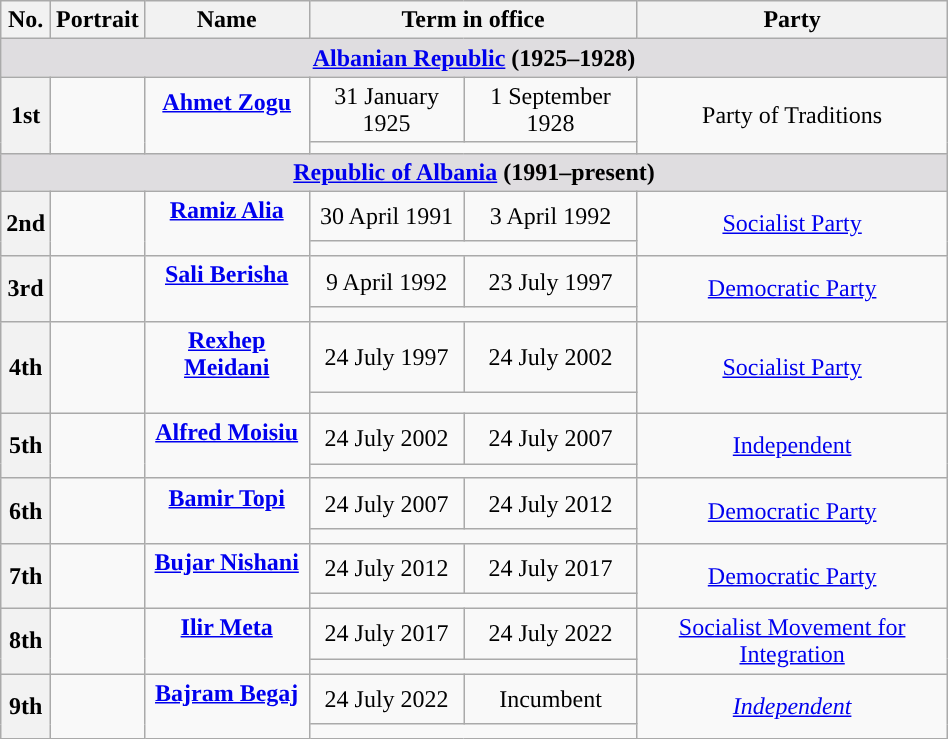<table class="wikitable" style="text-align:center;"  width="50%">
<tr>
<th>No.</th>
<th>Portrait</th>
<th>Name</th>
<th colspan=2>Term in office</th>
<th>Party</th>
</tr>
<tr>
<td colspan="6" bgcolor="#dfdde0" align=center> <strong><a href='#'>Albanian Republic</a> (1925–1928)</strong></td>
</tr>
<tr>
<th rowspan="2" style="background:">1st</th>
<td rowspan="2"></td>
<td rowspan="2"><strong><a href='#'>Ahmet Zogu</a></strong><br><br></td>
<td>31 January 1925</td>
<td>1 September 1928</td>
<td rowspan="2">Party of Traditions</td>
</tr>
<tr>
<td colspan="2"><em></em></td>
</tr>
<tr>
<td colspan="6" bgcolor="#dfdde0" align=center> <strong><a href='#'>Republic of Albania</a> (1991–present)</strong></td>
</tr>
<tr>
<th rowspan="2" style="background:">2nd</th>
<td rowspan="2"></td>
<td rowspan="2"><strong><a href='#'>Ramiz Alia</a></strong><br><br></td>
<td>30 April 1991</td>
<td>3 April 1992</td>
<td rowspan="2"><a href='#'>Socialist Party</a></td>
</tr>
<tr>
<td colspan="2"><em></em></td>
</tr>
<tr>
<th rowspan="2" style="background:">3rd</th>
<td rowspan="2"></td>
<td rowspan="2"><strong><a href='#'>Sali Berisha</a></strong><br><br></td>
<td>9 April 1992</td>
<td>23 July 1997</td>
<td rowspan="2"><a href='#'>Democratic Party</a></td>
</tr>
<tr>
<td colspan="2"><em></em></td>
</tr>
<tr>
<th rowspan="2" style="background:">4th</th>
<td rowspan="2"></td>
<td rowspan="2"><strong><a href='#'>Rexhep Meidani</a></strong><br><br></td>
<td>24 July 1997</td>
<td>24 July 2002</td>
<td rowspan="2"><a href='#'>Socialist Party</a></td>
</tr>
<tr>
<td colspan="2"><em></em></td>
</tr>
<tr>
<th rowspan="2" style="background:">5th</th>
<td rowspan="2"></td>
<td rowspan="2"><strong><a href='#'>Alfred Moisiu</a></strong><br><br></td>
<td>24 July 2002</td>
<td>24 July 2007</td>
<td rowspan="2"><a href='#'>Independent</a></td>
</tr>
<tr>
<td colspan="2"><em></em></td>
</tr>
<tr>
<th rowspan="2" style="background:">6th</th>
<td rowspan="2"></td>
<td rowspan="2"><strong><a href='#'>Bamir Topi</a></strong><br><br></td>
<td>24 July 2007</td>
<td>24 July 2012</td>
<td rowspan="2"><a href='#'>Democratic Party</a></td>
</tr>
<tr>
<td colspan="2"><em></em></td>
</tr>
<tr>
<th rowspan="2" style="background:">7th</th>
<td rowspan="2"></td>
<td rowspan="2"><strong><a href='#'>Bujar Nishani</a></strong><br><br></td>
<td>24 July 2012</td>
<td>24 July 2017</td>
<td rowspan="2"><a href='#'>Democratic Party</a></td>
</tr>
<tr>
<td colspan="2"><em></em></td>
</tr>
<tr>
<th rowspan="2" style="background:">8th</th>
<td rowspan="2"></td>
<td rowspan="2"><strong><a href='#'>Ilir Meta</a></strong><br><br></td>
<td>24 July 2017</td>
<td>24 July 2022</td>
<td rowspan="2"><a href='#'>Socialist Movement for Integration</a></td>
</tr>
<tr>
<td colspan="2"><em></em></td>
</tr>
<tr>
<th rowspan="2" style="background:">9th</th>
<td rowspan="2"></td>
<td rowspan="2"><strong><a href='#'>Bajram Begaj</a></strong><br><em></em><br></td>
<td>24 July 2022</td>
<td>Incumbent</td>
<td rowspan="2"><em><a href='#'>Independent</a></em></td>
</tr>
<tr>
<td colspan="2"><em></em></td>
</tr>
</table>
